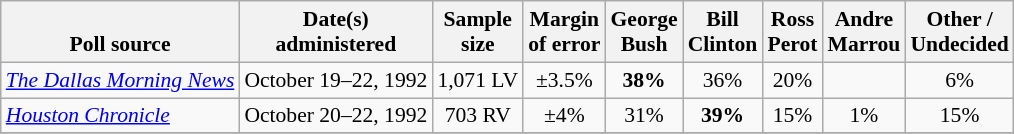<table class="wikitable sortable mw-datatable" style="font-size:90%;text-align:center;line-height:17px">
<tr valign=bottom>
<th>Poll source</th>
<th>Date(s)<br>administered</th>
<th>Sample<br>size</th>
<th>Margin<br>of error</th>
<th class="unsortable">George<br>Bush<br><small></small></th>
<th class="unsortable">Bill<br>Clinton<br><small></small></th>
<th class="unsortable">Ross<br>Perot<br><small></small></th>
<th class="unsortable">Andre<br>Marrou<br><small></small></th>
<th class="unsortable">Other /<br>Undecided</th>
</tr>
<tr>
<td style="text-align:left;"><em><a href='#'>The Dallas Morning News</a></em></td>
<td data-sort-value="2022-09-07">October 19–22, 1992</td>
<td>1,071 LV</td>
<td>±3.5%</td>
<td><strong>38%</strong></td>
<td>36%</td>
<td>20%</td>
<td></td>
<td>6%</td>
</tr>
<tr>
<td style="text-align:left;"><em><a href='#'>Houston Chronicle</a></em></td>
<td data-sort-value="2022-09-07">October 20–22, 1992</td>
<td>703 RV</td>
<td>±4%</td>
<td>31%</td>
<td><strong>39%</strong></td>
<td>15%</td>
<td>1%</td>
<td>15%</td>
</tr>
<tr>
</tr>
</table>
